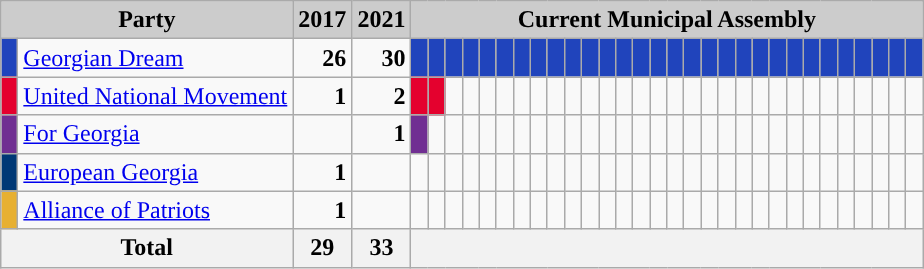<table class="wikitable">
<tr>
<th style="background:#ccc" colspan="2">Party</th>
<th style="background:#ccc">2017</th>
<th style="background:#ccc">2021</th>
<th style="background:#ccc" colspan="45">Current Municipal Assembly</th>
</tr>
<tr>
<td style="background-color: #2044bc"> </td>
<td><a href='#'>Georgian Dream</a></td>
<td style="text-align: right"><strong>26</strong></td>
<td style="text-align: right"><strong>30</strong></td>
<td style="background-color: #2044bc"></td>
<td style="background-color: #2044bc"> </td>
<td style="background-color: #2044bc"> </td>
<td style="background-color: #2044bc"> </td>
<td style="background-color: #2044bc"> </td>
<td style="background-color: #2044bc"> </td>
<td style="background-color: #2044bc"> </td>
<td style="background-color: #2044bc"> </td>
<td style="background-color: #2044bc"> </td>
<td style="background-color: #2044bc"> </td>
<td style="background-color: #2044bc"> </td>
<td style="background-color: #2044bc"> </td>
<td style="background-color: #2044bc"> </td>
<td style="background-color: #2044bc"> </td>
<td style="background-color: #2044bc"> </td>
<td style="background-color: #2044bc"> </td>
<td style="background-color: #2044bc"> </td>
<td style="background-color: #2044bc"> </td>
<td style="background-color: #2044bc"> </td>
<td style="background-color: #2044bc"> </td>
<td style="background-color: #2044bc"> </td>
<td style="background-color: #2044bc"> </td>
<td style="background-color: #2044bc"> </td>
<td style="background-color: #2044bc"> </td>
<td style="background-color: #2044bc"> </td>
<td style="background-color: #2044bc"> </td>
<td style="background-color: #2044bc"> </td>
<td style="background-color: #2044bc"> </td>
<td style="background-color: #2044bc"> </td>
<td style="background-color: #2044bc"> </td>
</tr>
<tr>
<td style="background-color: #e4012e"> </td>
<td><a href='#'>United National Movement</a></td>
<td style="text-align: right"><strong>1</strong></td>
<td style="text-align: right"><strong>2</strong></td>
<td style="background-color: #e4012e"> </td>
<td style="background-color: #e4012e"> </td>
<td></td>
<td></td>
<td></td>
<td></td>
<td></td>
<td></td>
<td></td>
<td></td>
<td></td>
<td></td>
<td></td>
<td></td>
<td></td>
<td></td>
<td></td>
<td></td>
<td></td>
<td></td>
<td></td>
<td></td>
<td></td>
<td></td>
<td></td>
<td></td>
<td></td>
<td></td>
<td></td>
<td></td>
</tr>
<tr>
<td style="background-color: #702F92"> </td>
<td><a href='#'>For Georgia</a></td>
<td></td>
<td style="text-align: right"><strong>1</strong></td>
<td style="background-color: #702f92"> </td>
<td></td>
<td></td>
<td></td>
<td></td>
<td></td>
<td></td>
<td></td>
<td></td>
<td></td>
<td></td>
<td></td>
<td></td>
<td></td>
<td></td>
<td></td>
<td></td>
<td></td>
<td></td>
<td></td>
<td></td>
<td></td>
<td></td>
<td></td>
<td></td>
<td></td>
<td></td>
<td></td>
<td></td>
<td></td>
</tr>
<tr>
<td style="background-color: #003876"> </td>
<td><a href='#'>European Georgia</a></td>
<td style="text-align: right"><strong>1</strong></td>
<td></td>
<td></td>
<td></td>
<td></td>
<td></td>
<td></td>
<td></td>
<td></td>
<td></td>
<td></td>
<td></td>
<td></td>
<td></td>
<td></td>
<td></td>
<td></td>
<td></td>
<td></td>
<td></td>
<td></td>
<td></td>
<td></td>
<td></td>
<td></td>
<td></td>
<td></td>
<td></td>
<td></td>
<td></td>
<td></td>
<td></td>
</tr>
<tr>
<td style="background-color: #e7b031"> </td>
<td><a href='#'>Alliance of Patriots</a></td>
<td style="text-align: right"><strong>1</strong></td>
<td></td>
<td></td>
<td></td>
<td></td>
<td></td>
<td></td>
<td></td>
<td></td>
<td></td>
<td></td>
<td></td>
<td></td>
<td></td>
<td></td>
<td></td>
<td></td>
<td></td>
<td></td>
<td></td>
<td></td>
<td></td>
<td></td>
<td></td>
<td></td>
<td></td>
<td></td>
<td></td>
<td></td>
<td></td>
<td></td>
<td></td>
</tr>
<tr>
<th colspan=2>Total</th>
<th align=right>29</th>
<th align=right>33</th>
<th colspan=45> </th>
</tr>
</table>
